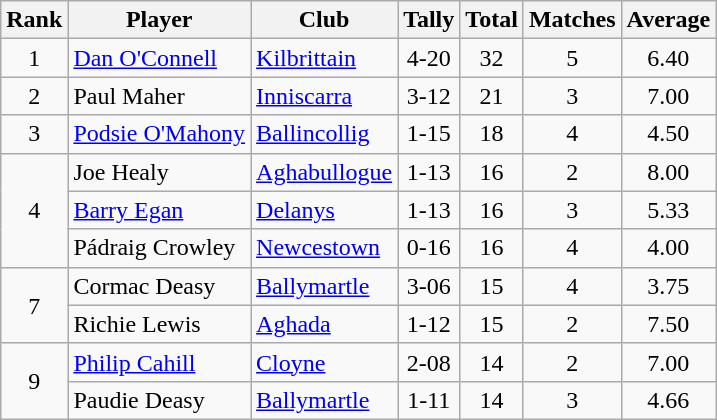<table class="wikitable">
<tr>
<th>Rank</th>
<th>Player</th>
<th>Club</th>
<th>Tally</th>
<th>Total</th>
<th>Matches</th>
<th>Average</th>
</tr>
<tr>
<td rowspan="1" style="text-align:center;">1</td>
<td><a href='#'>Dan O'Connell</a></td>
<td><a href='#'>Kilbrittain</a></td>
<td align=center>4-20</td>
<td align=center>32</td>
<td align=center>5</td>
<td align=center>6.40</td>
</tr>
<tr>
<td rowspan="1" style="text-align:center;">2</td>
<td>Paul Maher</td>
<td><a href='#'>Inniscarra</a></td>
<td align=center>3-12</td>
<td align=center>21</td>
<td align=center>3</td>
<td align=center>7.00</td>
</tr>
<tr>
<td rowspan="1" style="text-align:center;">3</td>
<td><a href='#'>Podsie O'Mahony</a></td>
<td><a href='#'>Ballincollig</a></td>
<td align=center>1-15</td>
<td align=center>18</td>
<td align=center>4</td>
<td align=center>4.50</td>
</tr>
<tr>
<td rowspan="3" style="text-align:center;">4</td>
<td>Joe Healy</td>
<td><a href='#'>Aghabullogue</a></td>
<td align=center>1-13</td>
<td align=center>16</td>
<td align=center>2</td>
<td align=center>8.00</td>
</tr>
<tr>
<td><a href='#'>Barry Egan</a></td>
<td><a href='#'>Delanys</a></td>
<td align=center>1-13</td>
<td align=center>16</td>
<td align=center>3</td>
<td align=center>5.33</td>
</tr>
<tr>
<td>Pádraig Crowley</td>
<td><a href='#'>Newcestown</a></td>
<td align=center>0-16</td>
<td align=center>16</td>
<td align=center>4</td>
<td align=center>4.00</td>
</tr>
<tr>
<td rowspan="2" style="text-align:center;">7</td>
<td>Cormac Deasy</td>
<td><a href='#'>Ballymartle</a></td>
<td align=center>3-06</td>
<td align=center>15</td>
<td align=center>4</td>
<td align=center>3.75</td>
</tr>
<tr>
<td>Richie Lewis</td>
<td><a href='#'>Aghada</a></td>
<td align=center>1-12</td>
<td align=center>15</td>
<td align=center>2</td>
<td align=center>7.50</td>
</tr>
<tr>
<td rowspan="2" style="text-align:center;">9</td>
<td><a href='#'>Philip Cahill</a></td>
<td><a href='#'>Cloyne</a></td>
<td align=center>2-08</td>
<td align=center>14</td>
<td align=center>2</td>
<td align=center>7.00</td>
</tr>
<tr>
<td>Paudie Deasy</td>
<td><a href='#'>Ballymartle</a></td>
<td align=center>1-11</td>
<td align=center>14</td>
<td align=center>3</td>
<td align=center>4.66</td>
</tr>
</table>
